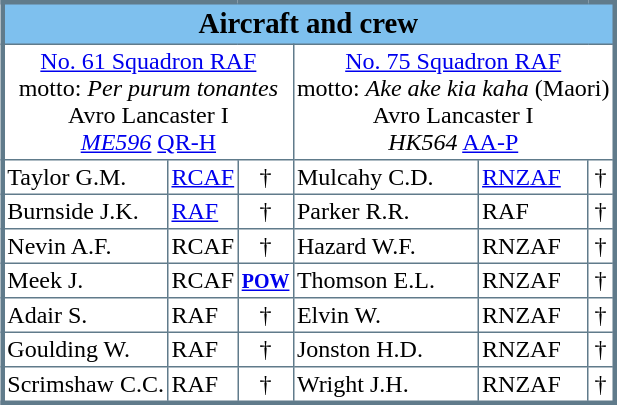<table border="1" cellpadding="2" cellspacing="0" align="right" style="margin-left:0.5em; border:3px solid #607B8B; border-collapse:collapse;">
<tr>
<td colspan="6" style="color:#fff;background-color:#7EC0EE; text-align: center;"><big style="color:#000000; background#7EC0EE; padding-left:.3em; padding-right:.3em;"><strong>Aircraft and crew</strong></big></td>
</tr>
<tr>
<td colspan="3" style="text-align: center;"><a href='#'>No. 61 Squadron RAF</a><br>motto: <em>Per purum tonantes</em><br>Avro Lancaster I<br><em><a href='#'>ME596</a></em> <a href='#'>QR-H</a></td>
<td colspan="3" style="text-align: center;"><a href='#'>No. 75 Squadron RAF</a><br>motto: <em>Ake ake kia kaha</em> (Maori)<br>Avro Lancaster I<br><em>HK564</em> <a href='#'>AA-P</a></td>
</tr>
<tr>
<td>Taylor G.M.</td>
<td><a href='#'>RCAF</a></td>
<td align="center">†</td>
<td>Mulcahy C.D.</td>
<td><a href='#'>RNZAF</a></td>
<td align="center">†</td>
</tr>
<tr>
<td>Burnside J.K.</td>
<td><a href='#'>RAF</a></td>
<td align="center">†</td>
<td>Parker R.R.</td>
<td>RAF</td>
<td align="center">†</td>
</tr>
<tr>
<td>Nevin A.F.</td>
<td>RCAF</td>
<td align="center">†</td>
<td>Hazard W.F.</td>
<td>RNZAF</td>
<td align="center">†</td>
</tr>
<tr>
<td>Meek J.</td>
<td>RCAF</td>
<td align="center"><small><strong><a href='#'>POW</a></strong></small></td>
<td>Thomson E.L.</td>
<td>RNZAF</td>
<td align="center">†</td>
</tr>
<tr>
<td>Adair S.</td>
<td>RAF</td>
<td align="center">†</td>
<td>Elvin W.</td>
<td>RNZAF</td>
<td align="center">†</td>
</tr>
<tr>
<td>Goulding W.</td>
<td>RAF</td>
<td align="center">†</td>
<td>Jonston H.D.</td>
<td>RNZAF</td>
<td align="center">†</td>
</tr>
<tr>
<td>Scrimshaw C.C.</td>
<td>RAF</td>
<td align="center">†</td>
<td>Wright J.H.</td>
<td>RNZAF</td>
<td align="center">†</td>
</tr>
</table>
